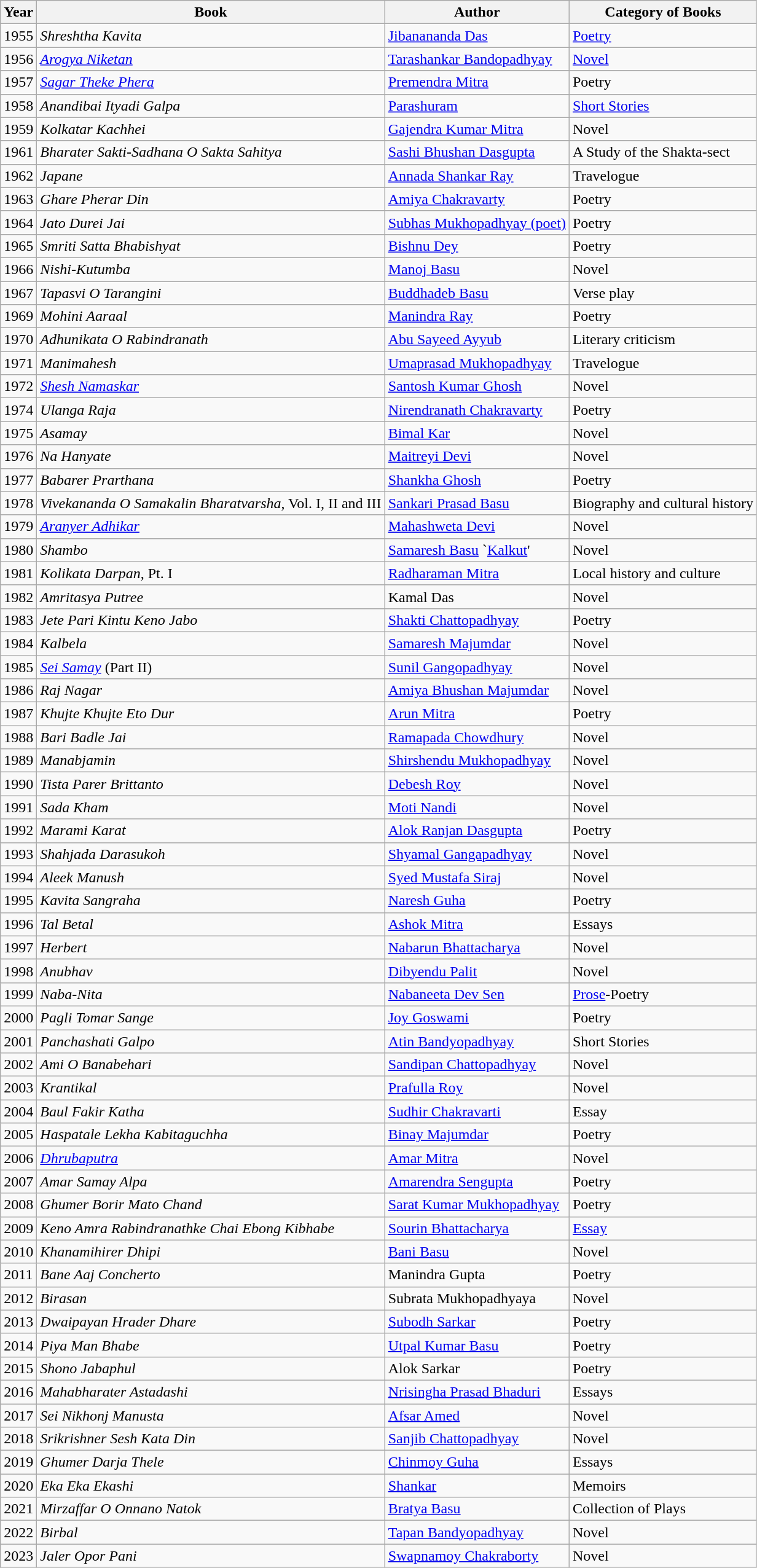<table class="wikitable sortable mw-collapsible">
<tr>
<th>Year</th>
<th>Book</th>
<th>Author</th>
<th>Category of Books</th>
</tr>
<tr>
<td>1955</td>
<td><em>Shreshtha Kavita</em></td>
<td><a href='#'>Jibanananda Das</a></td>
<td><a href='#'>Poetry</a></td>
</tr>
<tr>
<td>1956</td>
<td><em><a href='#'>Arogya Niketan</a></em></td>
<td><a href='#'>Tarashankar Bandopadhyay</a></td>
<td><a href='#'>Novel</a></td>
</tr>
<tr>
<td>1957</td>
<td><em><a href='#'>Sagar Theke Phera</a></em></td>
<td><a href='#'>Premendra Mitra</a></td>
<td>Poetry</td>
</tr>
<tr>
<td>1958</td>
<td><em>Anandibai Ityadi Galpa</em></td>
<td><a href='#'>Parashuram</a></td>
<td><a href='#'>Short Stories</a></td>
</tr>
<tr>
<td>1959</td>
<td><em>Kolkatar Kachhei</em></td>
<td><a href='#'>Gajendra Kumar Mitra</a></td>
<td>Novel</td>
</tr>
<tr>
<td>1961</td>
<td><em>Bharater Sakti-Sadhana O Sakta Sahitya</em></td>
<td><a href='#'>Sashi Bhushan Dasgupta</a></td>
<td>A Study of the Shakta-sect</td>
</tr>
<tr>
<td>1962</td>
<td><em>Japane</em></td>
<td><a href='#'>Annada Shankar Ray</a></td>
<td>Travelogue</td>
</tr>
<tr>
<td>1963</td>
<td><em>Ghare Pherar Din</em></td>
<td><a href='#'>Amiya Chakravarty</a></td>
<td>Poetry</td>
</tr>
<tr>
<td>1964</td>
<td><em>Jato Durei Jai</em></td>
<td><a href='#'>Subhas Mukhopadhyay (poet)</a></td>
<td>Poetry</td>
</tr>
<tr>
<td>1965</td>
<td><em>Smriti Satta Bhabishyat</em></td>
<td><a href='#'>Bishnu Dey</a></td>
<td>Poetry</td>
</tr>
<tr>
<td>1966</td>
<td><em>Nishi-Kutumba</em></td>
<td><a href='#'>Manoj Basu</a></td>
<td>Novel</td>
</tr>
<tr>
<td>1967</td>
<td><em>Tapasvi O Tarangini</em></td>
<td><a href='#'>Buddhadeb Basu</a></td>
<td>Verse play</td>
</tr>
<tr>
<td>1969</td>
<td><em>Mohini Aaraal</em></td>
<td><a href='#'>Manindra Ray</a></td>
<td>Poetry</td>
</tr>
<tr>
<td>1970</td>
<td><em>Adhunikata O Rabindranath</em></td>
<td><a href='#'>Abu Sayeed Ayyub</a></td>
<td>Literary criticism</td>
</tr>
<tr>
<td>1971</td>
<td><em>Manimahesh</em></td>
<td><a href='#'>Umaprasad Mukhopadhyay</a></td>
<td>Travelogue</td>
</tr>
<tr>
<td>1972</td>
<td><em><a href='#'>Shesh Namaskar</a></em></td>
<td><a href='#'>Santosh Kumar Ghosh</a></td>
<td>Novel</td>
</tr>
<tr>
<td>1974</td>
<td><em>Ulanga Raja</em></td>
<td><a href='#'>Nirendranath Chakravarty</a></td>
<td>Poetry</td>
</tr>
<tr>
<td>1975</td>
<td><em>Asamay</em></td>
<td><a href='#'>Bimal Kar</a></td>
<td>Novel</td>
</tr>
<tr>
<td>1976</td>
<td><em>Na Hanyate</em></td>
<td><a href='#'>Maitreyi Devi</a></td>
<td>Novel</td>
</tr>
<tr>
<td>1977</td>
<td><em>Babarer Prarthana</em></td>
<td><a href='#'>Shankha Ghosh</a></td>
<td>Poetry</td>
</tr>
<tr>
<td>1978</td>
<td><em>Vivekananda O Samakalin Bharatvarsha</em>, Vol. I, II and III</td>
<td><a href='#'>Sankari Prasad Basu</a></td>
<td>Biography and cultural history</td>
</tr>
<tr>
<td>1979</td>
<td><em><a href='#'>Aranyer Adhikar</a></em></td>
<td><a href='#'>Mahashweta Devi</a></td>
<td>Novel</td>
</tr>
<tr>
<td>1980</td>
<td><em>Shambo</em></td>
<td><a href='#'>Samaresh Basu</a> `<a href='#'>Kalkut</a>'</td>
<td>Novel</td>
</tr>
<tr>
<td>1981</td>
<td><em>Kolikata Darpan</em>, Pt. I</td>
<td><a href='#'>Radharaman Mitra</a></td>
<td>Local history and culture</td>
</tr>
<tr>
<td>1982</td>
<td><em>Amritasya Putree</em></td>
<td>Kamal Das</td>
<td>Novel</td>
</tr>
<tr>
<td>1983</td>
<td><em>Jete Pari Kintu Keno Jabo</em></td>
<td><a href='#'>Shakti Chattopadhyay</a></td>
<td>Poetry</td>
</tr>
<tr>
<td>1984</td>
<td><em>Kalbela</em></td>
<td><a href='#'>Samaresh Majumdar</a></td>
<td>Novel</td>
</tr>
<tr>
<td>1985</td>
<td><em><a href='#'>Sei Samay</a></em> (Part II)</td>
<td><a href='#'>Sunil Gangopadhyay</a></td>
<td>Novel</td>
</tr>
<tr>
<td>1986</td>
<td><em>Raj Nagar</em></td>
<td><a href='#'>Amiya Bhushan Majumdar</a></td>
<td>Novel</td>
</tr>
<tr>
<td>1987</td>
<td><em>Khujte Khujte Eto Dur</em></td>
<td><a href='#'>Arun Mitra</a></td>
<td>Poetry</td>
</tr>
<tr>
<td>1988</td>
<td><em>Bari Badle Jai</em></td>
<td><a href='#'>Ramapada Chowdhury</a></td>
<td>Novel</td>
</tr>
<tr>
<td>1989</td>
<td><em>Manabjamin</em></td>
<td><a href='#'>Shirshendu Mukhopadhyay</a></td>
<td>Novel</td>
</tr>
<tr>
<td>1990</td>
<td><em>Tista Parer Brittanto</em></td>
<td><a href='#'>Debesh Roy</a></td>
<td>Novel</td>
</tr>
<tr>
<td>1991</td>
<td><em>Sada Kham</em></td>
<td><a href='#'>Moti Nandi</a></td>
<td>Novel</td>
</tr>
<tr>
<td>1992</td>
<td><em>Marami Karat</em></td>
<td><a href='#'>Alok Ranjan Dasgupta</a></td>
<td>Poetry</td>
</tr>
<tr>
<td>1993</td>
<td><em>Shahjada Darasukoh</em></td>
<td><a href='#'>Shyamal Gangapadhyay</a></td>
<td>Novel</td>
</tr>
<tr>
<td>1994</td>
<td><em>Aleek Manush</em></td>
<td><a href='#'>Syed Mustafa Siraj</a></td>
<td>Novel</td>
</tr>
<tr>
<td>1995</td>
<td><em>Kavita Sangraha</em></td>
<td><a href='#'>Naresh Guha</a></td>
<td>Poetry</td>
</tr>
<tr>
<td>1996</td>
<td><em>Tal Betal</em></td>
<td><a href='#'>Ashok Mitra</a></td>
<td>Essays</td>
</tr>
<tr>
<td>1997</td>
<td><em>Herbert</em></td>
<td><a href='#'>Nabarun Bhattacharya</a></td>
<td>Novel</td>
</tr>
<tr>
<td>1998</td>
<td><em>Anubhav</em></td>
<td><a href='#'>Dibyendu Palit</a></td>
<td>Novel</td>
</tr>
<tr>
<td>1999</td>
<td><em>Naba-Nita</em></td>
<td><a href='#'>Nabaneeta Dev Sen</a></td>
<td><a href='#'>Prose</a>-Poetry</td>
</tr>
<tr>
<td>2000</td>
<td><em>Pagli Tomar Sange</em></td>
<td><a href='#'>Joy Goswami</a></td>
<td>Poetry</td>
</tr>
<tr>
<td>2001</td>
<td><em>Panchashati Galpo</em></td>
<td><a href='#'>Atin Bandyopadhyay</a></td>
<td>Short Stories</td>
</tr>
<tr>
<td>2002</td>
<td><em>Ami O Banabehari</em></td>
<td><a href='#'>Sandipan Chattopadhyay</a></td>
<td>Novel</td>
</tr>
<tr>
<td>2003</td>
<td><em>Krantikal</em></td>
<td><a href='#'>Prafulla Roy</a></td>
<td>Novel</td>
</tr>
<tr>
<td>2004</td>
<td><em>Baul Fakir Katha</em></td>
<td><a href='#'>Sudhir Chakravarti</a></td>
<td>Essay</td>
</tr>
<tr>
<td>2005</td>
<td><em>Haspatale Lekha Kabitaguchha</em></td>
<td><a href='#'>Binay Majumdar</a></td>
<td>Poetry</td>
</tr>
<tr>
<td>2006</td>
<td><em><a href='#'>Dhrubaputra</a></em></td>
<td><a href='#'>Amar Mitra</a></td>
<td>Novel</td>
</tr>
<tr>
<td>2007</td>
<td><em>Amar Samay Alpa</em></td>
<td><a href='#'>Amarendra Sengupta</a></td>
<td>Poetry</td>
</tr>
<tr>
<td>2008</td>
<td><em>Ghumer Borir Mato Chand</em></td>
<td><a href='#'>Sarat Kumar Mukhopadhyay</a></td>
<td>Poetry</td>
</tr>
<tr>
<td>2009</td>
<td><em>Keno Amra Rabindranathke Chai Ebong Kibhabe</em></td>
<td><a href='#'>Sourin Bhattacharya</a></td>
<td><a href='#'>Essay</a></td>
</tr>
<tr>
<td>2010</td>
<td><em>Khanamihirer Dhipi</em></td>
<td><a href='#'>Bani Basu</a></td>
<td>Novel</td>
</tr>
<tr>
<td>2011</td>
<td><em>Bane Aaj Concherto</em></td>
<td>Manindra Gupta</td>
<td>Poetry</td>
</tr>
<tr>
<td>2012</td>
<td><em>Birasan</em></td>
<td>Subrata Mukhopadhyaya</td>
<td>Novel</td>
</tr>
<tr>
<td>2013</td>
<td><em>Dwaipayan Hrader Dhare</em></td>
<td><a href='#'>Subodh Sarkar</a></td>
<td>Poetry</td>
</tr>
<tr>
<td>2014</td>
<td><em>Piya Man Bhabe</em></td>
<td><a href='#'>Utpal Kumar Basu</a></td>
<td>Poetry</td>
</tr>
<tr>
<td>2015</td>
<td><em>Shono Jabaphul</em></td>
<td>Alok Sarkar</td>
<td>Poetry</td>
</tr>
<tr>
<td>2016</td>
<td><em>Mahabharater Astadashi</em></td>
<td><a href='#'>Nrisingha Prasad Bhaduri</a></td>
<td>Essays</td>
</tr>
<tr>
<td>2017</td>
<td><em>Sei Nikhonj Manusta</em></td>
<td><a href='#'>Afsar Amed</a></td>
<td>Novel</td>
</tr>
<tr>
<td>2018</td>
<td><em>Srikrishner Sesh Kata Din</em></td>
<td><a href='#'>Sanjib Chattopadhyay</a></td>
<td>Novel</td>
</tr>
<tr>
<td>2019</td>
<td><em>Ghumer Darja Thele</em></td>
<td><a href='#'>Chinmoy Guha</a></td>
<td>Essays</td>
</tr>
<tr>
<td>2020</td>
<td><em>Eka Eka Ekashi</em></td>
<td><a href='#'>Shankar</a></td>
<td>Memoirs</td>
</tr>
<tr>
<td>2021</td>
<td><em>Mirzaffar O Onnano Natok</em></td>
<td><a href='#'>Bratya Basu</a></td>
<td>Collection of Plays</td>
</tr>
<tr>
<td>2022</td>
<td><em>Birbal</em></td>
<td><a href='#'>Tapan Bandyopadhyay</a></td>
<td>Novel</td>
</tr>
<tr>
<td>2023</td>
<td><em>Jaler Opor Pani</em></td>
<td><a href='#'>Swapnamoy Chakraborty</a></td>
<td>Novel</td>
</tr>
</table>
